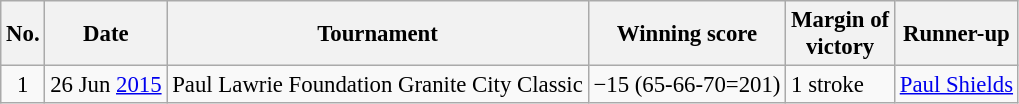<table class="wikitable" style="font-size:95%;">
<tr>
<th>No.</th>
<th>Date</th>
<th>Tournament</th>
<th>Winning score</th>
<th>Margin of<br>victory</th>
<th>Runner-up</th>
</tr>
<tr>
<td align=center>1</td>
<td align=right>26 Jun <a href='#'>2015</a></td>
<td>Paul Lawrie Foundation Granite City Classic</td>
<td>−15 (65-66-70=201)</td>
<td>1 stroke</td>
<td> <a href='#'>Paul Shields</a></td>
</tr>
</table>
